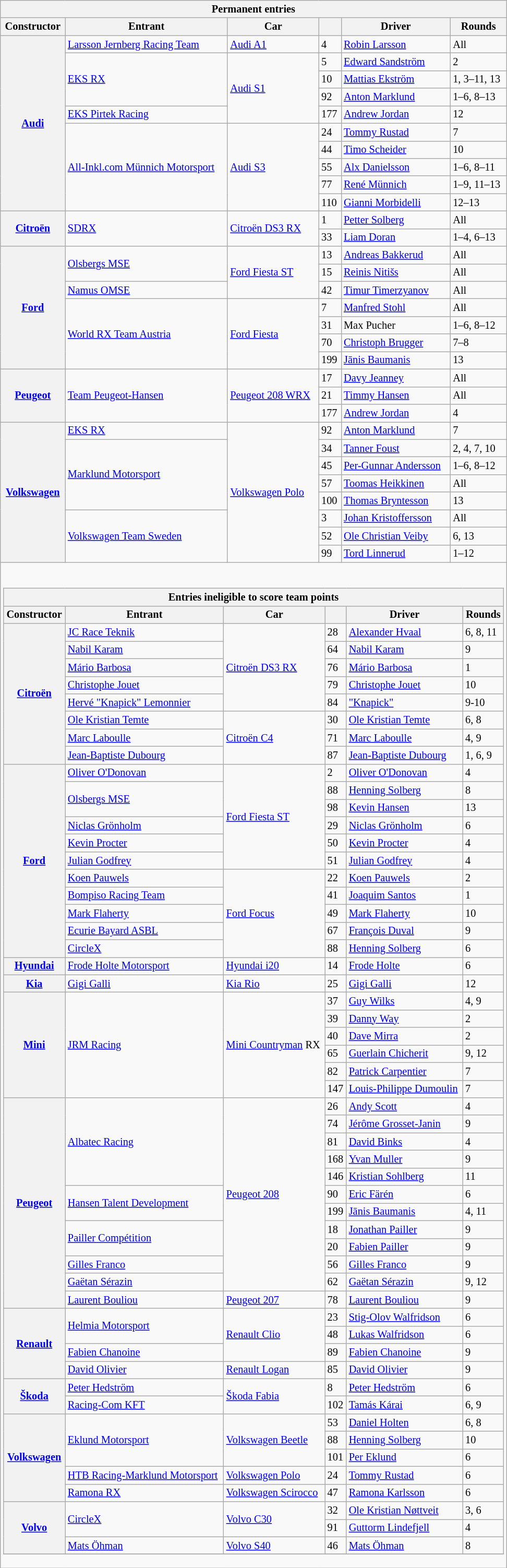<table class="wikitable" style="font-size:85%;">
<tr>
<th colspan=6>Permanent entries</th>
</tr>
<tr>
<th>Constructor</th>
<th>Entrant</th>
<th>Car</th>
<th></th>
<th>Driver</th>
<th>Rounds</th>
</tr>
<tr>
<th rowspan=10><a href='#'>Audi</a></th>
<td> <a href='#'>Larsson Jernberg Racing Team</a></td>
<td><a href='#'>Audi A1</a></td>
<td>4</td>
<td> <a href='#'>Robin Larsson</a></td>
<td>All</td>
</tr>
<tr>
<td rowspan=3> <a href='#'>EKS RX</a></td>
<td rowspan=4><a href='#'>Audi S1</a></td>
<td>5</td>
<td> <a href='#'>Edward Sandström</a></td>
<td>2</td>
</tr>
<tr>
<td>10</td>
<td> <a href='#'>Mattias Ekström</a></td>
<td>1, 3–11, 13</td>
</tr>
<tr>
<td>92</td>
<td> <a href='#'>Anton Marklund</a></td>
<td>1–6, 8–13</td>
</tr>
<tr>
<td> <a href='#'>EKS Pirtek Racing</a></td>
<td>177</td>
<td> <a href='#'>Andrew Jordan</a></td>
<td>12</td>
</tr>
<tr>
<td rowspan=5> <a href='#'>All-Inkl.com Münnich Motorsport</a></td>
<td rowspan=5><a href='#'>Audi S3</a></td>
<td>24</td>
<td> <a href='#'>Tommy Rustad</a></td>
<td>7</td>
</tr>
<tr>
<td>44</td>
<td> <a href='#'>Timo Scheider</a></td>
<td>10</td>
</tr>
<tr>
<td>55</td>
<td> <a href='#'>Alx Danielsson</a></td>
<td>1–6, 8–11</td>
</tr>
<tr>
<td>77</td>
<td> <a href='#'>René Münnich</a></td>
<td>1–9, 11–13</td>
</tr>
<tr>
<td>110</td>
<td> <a href='#'>Gianni Morbidelli</a></td>
<td>12–13</td>
</tr>
<tr>
<th rowspan=2><a href='#'>Citroën</a></th>
<td rowspan=2> <a href='#'>S</a><a href='#'>D</a><a href='#'>RX</a></td>
<td rowspan=2><a href='#'>Citroën DS3 RX</a></td>
<td>1</td>
<td> <a href='#'>Petter Solberg</a></td>
<td>All</td>
</tr>
<tr>
<td>33</td>
<td> <a href='#'>Liam Doran</a></td>
<td>1–4, 6–13</td>
</tr>
<tr>
<th rowspan=7><a href='#'>Ford</a></th>
<td rowspan=2> <a href='#'>Olsbergs MSE</a></td>
<td rowspan=3><a href='#'>Ford Fiesta ST</a></td>
<td>13</td>
<td> <a href='#'>Andreas Bakkerud</a></td>
<td>All</td>
</tr>
<tr>
<td>15</td>
<td> <a href='#'>Reinis Nitišs</a></td>
<td>All</td>
</tr>
<tr>
<td> <a href='#'>Namus OMSE</a></td>
<td>42</td>
<td> <a href='#'>Timur Timerzyanov</a></td>
<td>All</td>
</tr>
<tr>
<td rowspan=4> <a href='#'>World RX Team Austria</a></td>
<td rowspan=4><a href='#'>Ford Fiesta</a></td>
<td>7</td>
<td> <a href='#'>Manfred Stohl</a></td>
<td>All</td>
</tr>
<tr>
<td>31</td>
<td> Max Pucher</td>
<td>1–6, 8–12</td>
</tr>
<tr>
<td>70</td>
<td> <a href='#'>Christoph Brugger</a></td>
<td>7–8</td>
</tr>
<tr>
<td>199</td>
<td> <a href='#'>Jānis Baumanis</a></td>
<td>13</td>
</tr>
<tr>
<th rowspan=3><a href='#'>Peugeot</a></th>
<td rowspan=3> <a href='#'>Team Peugeot-Hansen</a></td>
<td rowspan=3><a href='#'>Peugeot 208 WRX</a></td>
<td>17</td>
<td> <a href='#'>Davy Jeanney</a></td>
<td>All</td>
</tr>
<tr>
<td>21</td>
<td> <a href='#'>Timmy Hansen</a></td>
<td>All</td>
</tr>
<tr>
<td>177</td>
<td> <a href='#'>Andrew Jordan</a></td>
<td>4</td>
</tr>
<tr>
<th rowspan=8><a href='#'>Volkswagen</a></th>
<td> <a href='#'>EKS RX</a></td>
<td rowspan=8><a href='#'>Volkswagen Polo</a></td>
<td>92</td>
<td> <a href='#'>Anton Marklund</a></td>
<td>7</td>
</tr>
<tr>
<td rowspan=4> <a href='#'>Marklund Motorsport</a></td>
<td>34</td>
<td> <a href='#'>Tanner Foust</a></td>
<td>2, 4, 7, 10</td>
</tr>
<tr>
<td>45</td>
<td> <a href='#'>Per-Gunnar Andersson</a></td>
<td>1–6, 8–12</td>
</tr>
<tr>
<td>57</td>
<td> <a href='#'>Toomas Heikkinen</a></td>
<td>All</td>
</tr>
<tr>
<td>100</td>
<td> <a href='#'>Thomas Bryntesson</a></td>
<td>13</td>
</tr>
<tr>
<td rowspan=3> <a href='#'>Volkswagen Team Sweden</a></td>
<td>3</td>
<td> <a href='#'>Johan Kristoffersson</a></td>
<td>All</td>
</tr>
<tr>
<td>52</td>
<td> <a href='#'>Ole Christian Veiby</a></td>
<td>6, 13</td>
</tr>
<tr>
<td>99</td>
<td> <a href='#'>Tord Linnerud</a></td>
<td>1–12</td>
</tr>
<tr>
<td colspan=6><br><table class="wikitable collapsible collapsed" style="font-size:100%; width:100%;">
<tr>
<th colspan="7">Entries ineligible to score team points</th>
</tr>
<tr>
<th>Constructor</th>
<th>Entrant</th>
<th>Car</th>
<th></th>
<th>Driver</th>
<th>Rounds</th>
</tr>
<tr>
<th rowspan=8><a href='#'>Citroën</a></th>
<td> <a href='#'>JC Race Teknik</a></td>
<td rowspan=5><a href='#'>Citroën DS3 RX</a></td>
<td>28</td>
<td> <a href='#'>Alexander Hvaal</a></td>
<td>6, 8, 11</td>
</tr>
<tr>
<td> <a href='#'>Nabil Karam</a></td>
<td>64</td>
<td> <a href='#'>Nabil Karam</a></td>
<td>9</td>
</tr>
<tr>
<td> <a href='#'>Mário Barbosa</a></td>
<td>76</td>
<td> <a href='#'>Mário Barbosa</a></td>
<td>1</td>
</tr>
<tr>
<td> <a href='#'>Christophe Jouet</a></td>
<td>79</td>
<td> <a href='#'>Christophe Jouet</a></td>
<td>10</td>
</tr>
<tr>
<td> <a href='#'>Hervé "Knapick" Lemonnier</a></td>
<td>84</td>
<td> <a href='#'>"Knapick"</a></td>
<td>9-10</td>
</tr>
<tr>
<td> <a href='#'>Ole Kristian Temte</a></td>
<td rowspan=3><a href='#'>Citroën C4</a></td>
<td>30</td>
<td> <a href='#'>Ole Kristian Temte</a></td>
<td>6, 8</td>
</tr>
<tr>
<td> <a href='#'>Marc Laboulle</a></td>
<td>71</td>
<td> <a href='#'>Marc Laboulle</a></td>
<td>4, 9</td>
</tr>
<tr>
<td> <a href='#'>Jean-Baptiste Dubourg</a></td>
<td>87</td>
<td> <a href='#'>Jean-Baptiste Dubourg</a></td>
<td>1, 6, 9</td>
</tr>
<tr>
<th rowspan=11><a href='#'>Ford</a></th>
<td rowspan=1> <a href='#'>Oliver O'Donovan</a></td>
<td rowspan=6><a href='#'>Ford Fiesta ST</a></td>
<td>2</td>
<td> <a href='#'>Oliver O'Donovan</a></td>
<td>4</td>
</tr>
<tr>
<td rowspan=2> <a href='#'>Olsbergs MSE</a></td>
<td>88</td>
<td> <a href='#'>Henning Solberg</a></td>
<td>8</td>
</tr>
<tr>
<td>98</td>
<td> <a href='#'>Kevin Hansen</a></td>
<td>13</td>
</tr>
<tr>
<td> <a href='#'>Niclas Grönholm</a></td>
<td>29</td>
<td> <a href='#'>Niclas Grönholm</a></td>
<td>6</td>
</tr>
<tr>
<td> <a href='#'>Kevin Procter</a></td>
<td>50</td>
<td> <a href='#'>Kevin Procter</a></td>
<td>4</td>
</tr>
<tr>
<td> <a href='#'>Julian Godfrey</a></td>
<td>51</td>
<td> <a href='#'>Julian Godfrey</a></td>
<td>4</td>
</tr>
<tr>
<td> <a href='#'>Koen Pauwels</a></td>
<td rowspan=5><a href='#'>Ford Focus</a></td>
<td>22</td>
<td> <a href='#'>Koen Pauwels</a></td>
<td>2</td>
</tr>
<tr>
<td> <a href='#'>Bompiso Racing Team</a></td>
<td>41</td>
<td> <a href='#'>Joaquim Santos</a></td>
<td>1</td>
</tr>
<tr>
<td> <a href='#'>Mark Flaherty</a></td>
<td>49</td>
<td> <a href='#'>Mark Flaherty</a></td>
<td>10</td>
</tr>
<tr>
<td> <a href='#'>Ecurie Bayard ASBL</a></td>
<td>67</td>
<td> <a href='#'>François Duval</a></td>
<td>9</td>
</tr>
<tr>
<td> <a href='#'>CircleX</a></td>
<td>88</td>
<td> <a href='#'>Henning Solberg</a></td>
<td>6</td>
</tr>
<tr>
<th rowspan=1><a href='#'>Hyundai</a></th>
<td rowspan=1> <a href='#'>Frode Holte Motorsport</a></td>
<td rowspan=1><a href='#'>Hyundai i20</a></td>
<td>14</td>
<td> <a href='#'>Frode Holte</a></td>
<td>6</td>
</tr>
<tr>
<th><a href='#'>Kia</a></th>
<td> <a href='#'>Gigi Galli</a></td>
<td><a href='#'>Kia Rio</a></td>
<td>25</td>
<td> <a href='#'>Gigi Galli</a></td>
<td>12</td>
</tr>
<tr>
<th rowspan=6><a href='#'>Mini</a></th>
<td rowspan=6> <a href='#'>JRM Racing</a></td>
<td rowspan=6><a href='#'>Mini Countryman</a> RX</td>
<td>37</td>
<td> <a href='#'>Guy Wilks</a></td>
<td>4, 9</td>
</tr>
<tr>
<td>39</td>
<td> <a href='#'>Danny Way</a></td>
<td>2</td>
</tr>
<tr>
<td>40</td>
<td> <a href='#'>Dave Mirra</a></td>
<td>2</td>
</tr>
<tr>
<td>65</td>
<td> <a href='#'>Guerlain Chicherit</a></td>
<td>9, 12</td>
</tr>
<tr>
<td>82</td>
<td> <a href='#'>Patrick Carpentier</a></td>
<td>7</td>
</tr>
<tr>
<td>147</td>
<td> <a href='#'>Louis-Philippe Dumoulin</a></td>
<td>7</td>
</tr>
<tr>
<th rowspan=12><a href='#'>Peugeot</a></th>
<td rowspan=5> <a href='#'>Albatec Racing</a></td>
<td rowspan=11><a href='#'>Peugeot 208</a></td>
<td>26</td>
<td> <a href='#'>Andy Scott</a></td>
<td>4</td>
</tr>
<tr>
<td>74</td>
<td> <a href='#'>Jérôme Grosset-Janin</a></td>
<td>9</td>
</tr>
<tr>
<td>81</td>
<td> <a href='#'>David Binks</a></td>
<td>4</td>
</tr>
<tr>
<td>168</td>
<td> <a href='#'>Yvan Muller</a></td>
<td>9</td>
</tr>
<tr>
<td>146</td>
<td> <a href='#'>Kristian Sohlberg</a></td>
<td>11</td>
</tr>
<tr>
<td rowspan=2> <a href='#'>Hansen Talent Development</a></td>
<td>90</td>
<td> <a href='#'>Eric Färén</a></td>
<td>6</td>
</tr>
<tr>
<td>199</td>
<td> <a href='#'>Jānis Baumanis</a></td>
<td>4, 11</td>
</tr>
<tr>
<td rowspan=2> <a href='#'>Pailler Compétition</a></td>
<td>18</td>
<td> <a href='#'>Jonathan Pailler</a></td>
<td>9</td>
</tr>
<tr>
<td>20</td>
<td> <a href='#'>Fabien Pailler</a></td>
<td>9</td>
</tr>
<tr>
<td> <a href='#'>Gilles Franco</a></td>
<td>56</td>
<td> <a href='#'>Gilles Franco</a></td>
<td>9</td>
</tr>
<tr>
<td> <a href='#'>Gaëtan Sérazin</a></td>
<td>62</td>
<td> <a href='#'>Gaëtan Sérazin</a></td>
<td>9, 12</td>
</tr>
<tr>
<td> <a href='#'>Laurent Bouliou</a></td>
<td><a href='#'>Peugeot 207</a></td>
<td>78</td>
<td> <a href='#'>Laurent Bouliou</a></td>
<td>9</td>
</tr>
<tr>
<th rowspan=4><a href='#'>Renault</a></th>
<td rowspan=2> <a href='#'>Helmia Motorsport</a></td>
<td rowspan=3><a href='#'>Renault Clio</a></td>
<td>23</td>
<td> <a href='#'>Stig-Olov Walfridson</a></td>
<td>6</td>
</tr>
<tr>
<td>48</td>
<td> <a href='#'>Lukas Walfridson</a></td>
<td>6</td>
</tr>
<tr>
<td> <a href='#'>Fabien Chanoine</a></td>
<td>89</td>
<td> <a href='#'>Fabien Chanoine</a></td>
<td>9</td>
</tr>
<tr>
<td> <a href='#'>David Olivier</a></td>
<td><a href='#'>Renault Logan</a></td>
<td>85</td>
<td> <a href='#'>David Olivier</a></td>
<td>9</td>
</tr>
<tr>
<th rowspan=2><a href='#'>Škoda</a></th>
<td rowspan=1> <a href='#'>Peter Hedström</a></td>
<td rowspan=2><a href='#'>Škoda Fabia</a></td>
<td>8</td>
<td> <a href='#'>Peter Hedström</a></td>
<td>6</td>
</tr>
<tr>
<td rowspan=1> <a href='#'>Racing-Com KFT</a></td>
<td>102</td>
<td> <a href='#'>Tamás Kárai</a></td>
<td>6, 9</td>
</tr>
<tr>
<th rowspan=5><a href='#'>Volkswagen</a></th>
<td rowspan=3> <a href='#'>Eklund Motorsport</a></td>
<td rowspan=3><a href='#'>Volkswagen Beetle</a></td>
<td>53</td>
<td> <a href='#'>Daniel Holten</a></td>
<td>6, 8</td>
</tr>
<tr>
<td>88</td>
<td> <a href='#'>Henning Solberg</a></td>
<td>10</td>
</tr>
<tr>
<td>101</td>
<td> <a href='#'>Per Eklund</a></td>
<td>6</td>
</tr>
<tr>
<td> <a href='#'>HTB Racing-Marklund Motorsport</a></td>
<td rowspan=1><a href='#'>Volkswagen Polo</a></td>
<td>24</td>
<td> <a href='#'>Tommy Rustad</a></td>
<td>6</td>
</tr>
<tr>
<td> <a href='#'>Ramona RX</a></td>
<td><a href='#'>Volkswagen Scirocco</a></td>
<td>47</td>
<td> <a href='#'>Ramona Karlsson</a></td>
<td>6</td>
</tr>
<tr>
<th rowspan=3><a href='#'>Volvo</a></th>
<td rowspan=2> <a href='#'>CircleX</a></td>
<td rowspan=2><a href='#'>Volvo C30</a></td>
<td>32</td>
<td> <a href='#'>Ole Kristian Nøttveit</a></td>
<td>3, 6</td>
</tr>
<tr>
<td>91</td>
<td> <a href='#'>Guttorm Lindefjell</a></td>
<td>4</td>
</tr>
<tr>
<td> <a href='#'>Mats Öhman</a></td>
<td><a href='#'>Volvo S40</a></td>
<td>46</td>
<td> <a href='#'>Mats Öhman</a></td>
<td>8</td>
</tr>
<tr>
</tr>
</table>
</td>
</tr>
</table>
